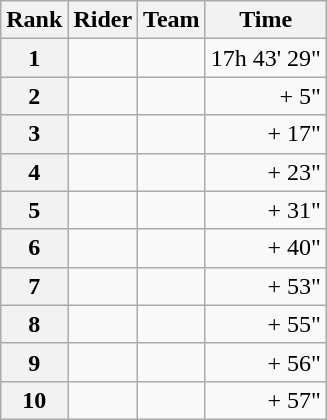<table class="wikitable" margin-bottom:0;">
<tr>
<th scope="col">Rank</th>
<th scope="col">Rider</th>
<th scope="col">Team</th>
<th scope="col">Time</th>
</tr>
<tr>
<th scope="row">1</th>
<td> </td>
<td></td>
<td align="right">17h 43' 29"</td>
</tr>
<tr>
<th scope="row">2</th>
<td></td>
<td></td>
<td align="right">+ 5"</td>
</tr>
<tr>
<th scope="row">3</th>
<td></td>
<td></td>
<td align="right">+ 17"</td>
</tr>
<tr>
<th scope="row">4</th>
<td></td>
<td></td>
<td align="right">+ 23"</td>
</tr>
<tr>
<th scope="row">5</th>
<td></td>
<td></td>
<td align="right">+ 31"</td>
</tr>
<tr>
<th scope="row">6</th>
<td> </td>
<td></td>
<td align="right">+ 40"</td>
</tr>
<tr>
<th scope="row">7</th>
<td></td>
<td></td>
<td align="right">+ 53"</td>
</tr>
<tr>
<th scope="row">8</th>
<td></td>
<td></td>
<td align="right">+ 55"</td>
</tr>
<tr>
<th scope="row">9</th>
<td></td>
<td></td>
<td align="right">+ 56"</td>
</tr>
<tr>
<th scope="row">10</th>
<td></td>
<td></td>
<td align="right">+ 57"</td>
</tr>
</table>
